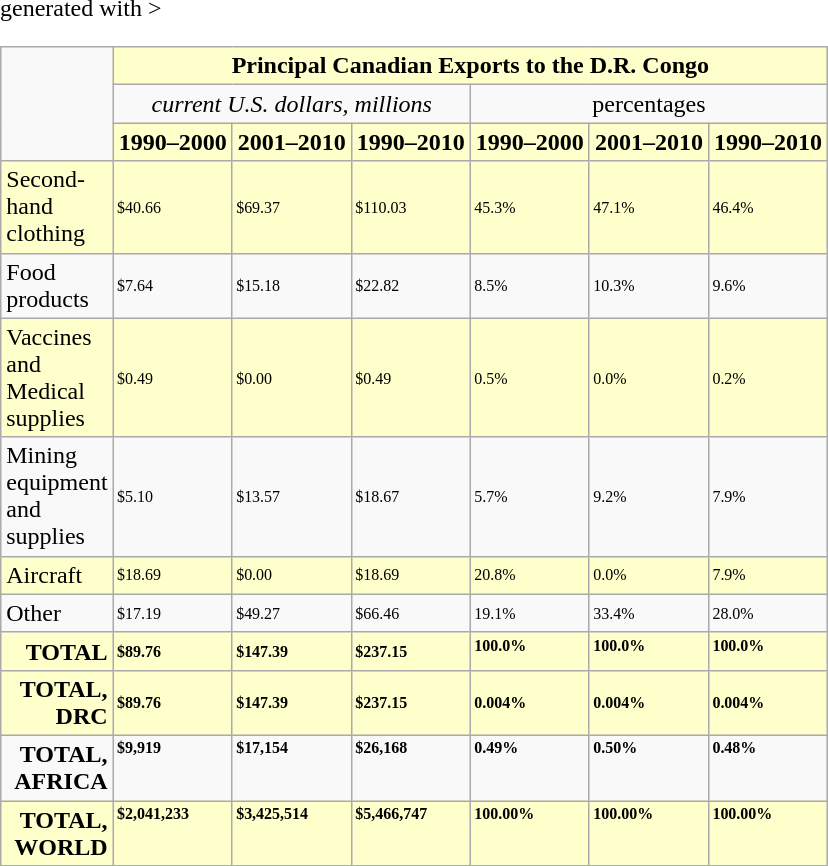<table class="wikitable" <hiddentext>generated with >
<tr align="center">
<td width="60" rowspan="3" height="13"> </td>
<td style="background-color:#FFFFCC;font-weight:bold" colspan="6">Principal Canadian Exports to the D.R. Congo</td>
</tr>
<tr align="center">
<td style="font-style:Italic" colspan="3">current U.S. dollars, millions</td>
<td colspan="3">percentages</td>
</tr>
<tr>
<td style="background-color:#FFFFCC;font-weight:bold" align="right">1990–2000</td>
<td style="background-color:#FFFFCC;font-weight:bold" align="right">2001–2010</td>
<td style="background-color:#FFFFCC;font-weight:bold" align="right">1990–2010</td>
<td style="background-color:#FFFFCC;font-weight:bold" align="right">1990–2000</td>
<td style="background-color:#FFFFCC;font-weight:bold" align="right">2001–2010</td>
<td style="background-color:#FFFFCC;font-weight:bold" align="right">1990–2010</td>
</tr>
<tr style="background-color:#FFFFCC">
<td height="32">Second-hand<br> clothing</td>
<td style="font-size:8pt">$40.66</td>
<td style="font-size:8pt">$69.37</td>
<td style="font-size:8pt">$110.03</td>
<td style="font-size:8pt">45.3%</td>
<td style="font-size:8pt">47.1%</td>
<td style="font-size:8pt">46.4%</td>
</tr>
<tr>
<td height="29">Food <br>products</td>
<td style="font-size:8pt">$7.64</td>
<td style="font-size:8pt">$15.18</td>
<td style="font-size:8pt">$22.82</td>
<td style="font-size:8pt">8.5%</td>
<td style="font-size:8pt">10.3%</td>
<td style="font-size:8pt">9.6%</td>
</tr>
<tr style="background-color:#FFFFCC">
<td height="38">Vaccines <br>and Medical <br>supplies</td>
<td style="font-size:8pt">$0.49</td>
<td style="font-size:8pt">$0.00</td>
<td style="font-size:8pt">$0.49</td>
<td style="font-size:8pt">0.5%</td>
<td style="font-size:8pt">0.0%</td>
<td style="font-size:8pt">0.2%</td>
</tr>
<tr>
<td height="51">Mining <br>equipment <br>and supplies</td>
<td style="font-size:8pt">$5.10</td>
<td style="font-size:8pt">$13.57</td>
<td style="font-size:8pt">$18.67</td>
<td style="font-size:8pt">5.7%</td>
<td style="font-size:8pt">9.2%</td>
<td style="font-size:8pt">7.9%</td>
</tr>
<tr style="background-color:#FFFFCC">
<td height="14">Aircraft</td>
<td style="font-size:8pt">$18.69</td>
<td style="font-size:8pt">$0.00</td>
<td style="font-size:8pt">$18.69</td>
<td style="font-size:8pt">20.8%</td>
<td style="font-size:8pt">0.0%</td>
<td style="font-size:8pt">7.9%</td>
</tr>
<tr>
<td height="13">Other</td>
<td style="font-size:8pt">$17.19</td>
<td style="font-size:8pt">$49.27</td>
<td style="font-size:8pt">$66.46</td>
<td style="font-size:8pt">19.1%</td>
<td style="font-size:8pt">33.4%</td>
<td style="font-size:8pt">28.0%</td>
</tr>
<tr style="background-color:#FFFFCC;font-weight:bold">
<td height="13" align="right">TOTAL</td>
<td style="font-size:8pt">$89.76</td>
<td style="font-size:8pt">$147.39</td>
<td style="font-size:8pt">$237.15</td>
<td style="font-size:8pt"  valign="top">100.0%</td>
<td style="font-size:8pt"  valign="top">100.0%</td>
<td style="font-size:8pt"  valign="top">100.0%</td>
</tr>
<tr style="background-color:#FFFFCC;font-weight:bold">
<td height="26" align="right">TOTAL, <br>DRC</td>
<td style="font-size:8pt">$89.76</td>
<td style="font-size:8pt">$147.39</td>
<td style="font-size:8pt">$237.15</td>
<td style="font-size:8pt">0.004%</td>
<td style="font-size:8pt">0.004%</td>
<td style="font-size:8pt">0.004%</td>
</tr>
<tr style="font-weight:bold">
<td height="28" align="right" valign="top">TOTAL, <br>AFRICA</td>
<td style="font-size:8pt"  valign="top">$9,919</td>
<td style="font-size:8pt"  valign="top">$17,154</td>
<td style="font-size:8pt"  valign="top">$26,168</td>
<td style="font-size:8pt"  valign="top">0.49%</td>
<td style="font-size:8pt"  valign="top">0.50%</td>
<td style="font-size:8pt"  valign="top">0.48%</td>
</tr>
<tr style="background-color:#FFFFCC;font-weight:bold">
<td height="27" align="right" valign="top">TOTAL, <br>WORLD</td>
<td style="font-size:8pt"  valign="top">$2,041,233</td>
<td style="font-size:8pt"  valign="top">$3,425,514</td>
<td style="font-size:8pt"  valign="top">$5,466,747</td>
<td style="font-size:8pt"  valign="top">100.00%</td>
<td style="font-size:8pt"  valign="top">100.00%</td>
<td style="font-size:8pt"  valign="top">100.00%</td>
</tr>
</table>
